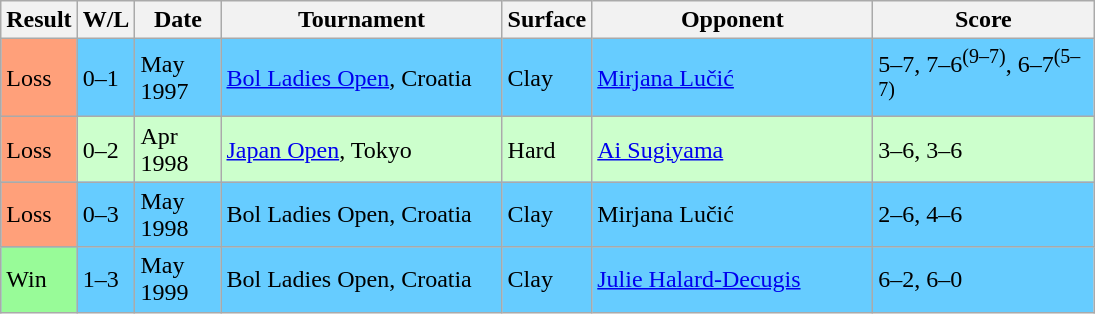<table class="sortable wikitable">
<tr>
<th>Result</th>
<th class="unsortable">W/L</th>
<th style="width:50px">Date</th>
<th style="width:180px">Tournament</th>
<th style="width:50px">Surface</th>
<th style="width:180px">Opponent</th>
<th style="width:140px" class="unsortable">Score</th>
</tr>
<tr style="background:#6cf;">
<td style="background:#ffa07a;">Loss</td>
<td>0–1</td>
<td>May 1997</td>
<td><a href='#'>Bol Ladies Open</a>, Croatia</td>
<td>Clay</td>
<td> <a href='#'>Mirjana Lučić</a></td>
<td>5–7, 7–6<sup>(9–7)</sup>, 6–7<sup>(5–7)</sup></td>
</tr>
<tr style="background:#cfc;">
<td style="background:#ffa07a;">Loss</td>
<td>0–2</td>
<td>Apr 1998</td>
<td><a href='#'>Japan Open</a>, Tokyo</td>
<td>Hard</td>
<td> <a href='#'>Ai Sugiyama</a></td>
<td>3–6, 3–6</td>
</tr>
<tr style="background:#6cf;">
<td style="background:#ffa07a;">Loss</td>
<td>0–3</td>
<td>May 1998</td>
<td>Bol Ladies Open, Croatia</td>
<td>Clay</td>
<td> Mirjana Lučić</td>
<td>2–6, 4–6</td>
</tr>
<tr style="background:#6cf;">
<td style="background:#98fb98;">Win</td>
<td>1–3</td>
<td>May 1999</td>
<td>Bol Ladies Open, Croatia</td>
<td>Clay</td>
<td> <a href='#'>Julie Halard-Decugis</a></td>
<td>6–2, 6–0</td>
</tr>
</table>
